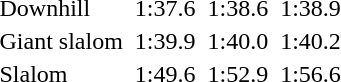<table>
<tr valign="top">
<td>Downhill<br></td>
<td></td>
<td>1:37.6</td>
<td></td>
<td>1:38.6</td>
<td></td>
<td>1:38.9</td>
</tr>
<tr valign="top">
<td>Giant slalom<br></td>
<td></td>
<td>1:39.9</td>
<td></td>
<td>1:40.0</td>
<td></td>
<td>1:40.2</td>
</tr>
<tr valign="top">
<td>Slalom<br></td>
<td></td>
<td>1:49.6</td>
<td></td>
<td>1:52.9</td>
<td></td>
<td>1:56.6</td>
</tr>
</table>
